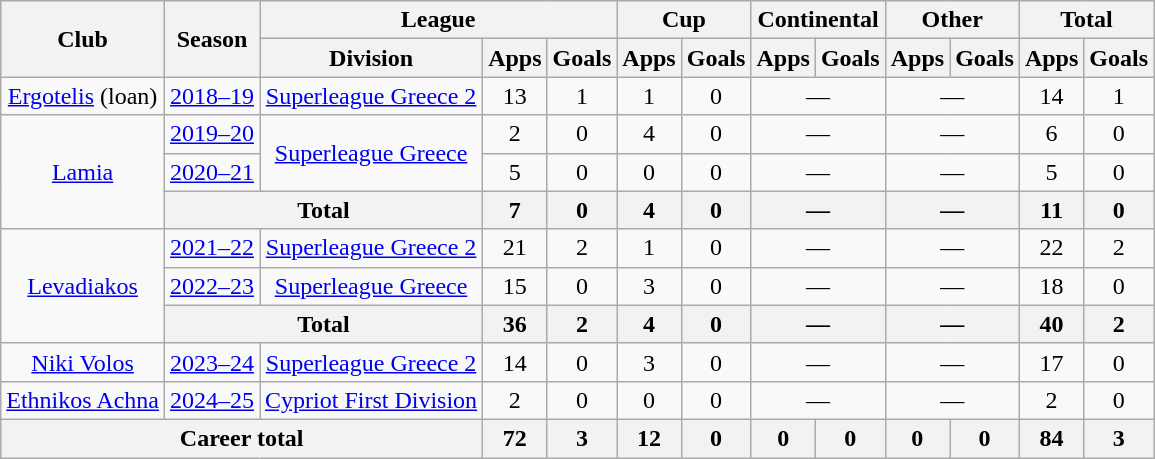<table class="wikitable" style="text-align: center">
<tr>
<th rowspan="2">Club</th>
<th rowspan="2">Season</th>
<th colspan="3">League</th>
<th colspan="2">Cup</th>
<th colspan="2">Continental</th>
<th colspan="2">Other</th>
<th colspan="2">Total</th>
</tr>
<tr>
<th>Division</th>
<th>Apps</th>
<th>Goals</th>
<th>Apps</th>
<th>Goals</th>
<th>Apps</th>
<th>Goals</th>
<th>Apps</th>
<th>Goals</th>
<th>Apps</th>
<th>Goals</th>
</tr>
<tr>
<td><a href='#'>Ergotelis</a> (loan)</td>
<td><a href='#'>2018–19</a></td>
<td><a href='#'>Superleague Greece 2</a></td>
<td>13</td>
<td>1</td>
<td>1</td>
<td>0</td>
<td colspan="2">—</td>
<td colspan="2">—</td>
<td>14</td>
<td>1</td>
</tr>
<tr>
<td rowspan="3"><a href='#'>Lamia</a></td>
<td><a href='#'>2019–20</a></td>
<td rowspan="2"><a href='#'>Superleague Greece</a></td>
<td>2</td>
<td>0</td>
<td>4</td>
<td>0</td>
<td colspan="2">—</td>
<td colspan="2">—</td>
<td>6</td>
<td>0</td>
</tr>
<tr>
<td><a href='#'>2020–21</a></td>
<td>5</td>
<td>0</td>
<td>0</td>
<td>0</td>
<td colspan="2">—</td>
<td colspan="2">—</td>
<td>5</td>
<td>0</td>
</tr>
<tr>
<th colspan="2">Total</th>
<th>7</th>
<th>0</th>
<th>4</th>
<th>0</th>
<th colspan="2">—</th>
<th colspan="2">—</th>
<th>11</th>
<th>0</th>
</tr>
<tr>
<td rowspan="3"><a href='#'>Levadiakos</a></td>
<td><a href='#'>2021–22</a></td>
<td><a href='#'>Superleague Greece 2</a></td>
<td>21</td>
<td>2</td>
<td>1</td>
<td>0</td>
<td colspan="2">—</td>
<td colspan="2">—</td>
<td>22</td>
<td>2</td>
</tr>
<tr>
<td><a href='#'>2022–23</a></td>
<td><a href='#'>Superleague Greece</a></td>
<td>15</td>
<td>0</td>
<td>3</td>
<td>0</td>
<td colspan="2">—</td>
<td colspan="2">—</td>
<td>18</td>
<td>0</td>
</tr>
<tr>
<th colspan="2">Total</th>
<th>36</th>
<th>2</th>
<th>4</th>
<th>0</th>
<th colspan="2">—</th>
<th colspan="2">—</th>
<th>40</th>
<th>2</th>
</tr>
<tr>
<td><a href='#'>Niki Volos</a></td>
<td><a href='#'>2023–24</a></td>
<td><a href='#'>Superleague Greece 2</a></td>
<td>14</td>
<td>0</td>
<td>3</td>
<td>0</td>
<td colspan="2">—</td>
<td colspan="2">—</td>
<td>17</td>
<td>0</td>
</tr>
<tr>
<td><a href='#'>Ethnikos Achna</a></td>
<td><a href='#'>2024–25</a></td>
<td><a href='#'>Cypriot First Division</a></td>
<td>2</td>
<td>0</td>
<td>0</td>
<td>0</td>
<td colspan="2">—</td>
<td colspan="2">—</td>
<td>2</td>
<td>0</td>
</tr>
<tr>
<th colspan="3">Career total</th>
<th>72</th>
<th>3</th>
<th>12</th>
<th>0</th>
<th>0</th>
<th>0</th>
<th>0</th>
<th>0</th>
<th>84</th>
<th>3</th>
</tr>
</table>
